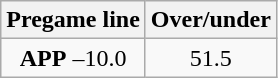<table class="wikitable">
<tr align="center">
<th style=>Pregame line</th>
<th style=>Over/under</th>
</tr>
<tr align="center">
<td><strong>APP</strong> –10.0</td>
<td>51.5</td>
</tr>
</table>
